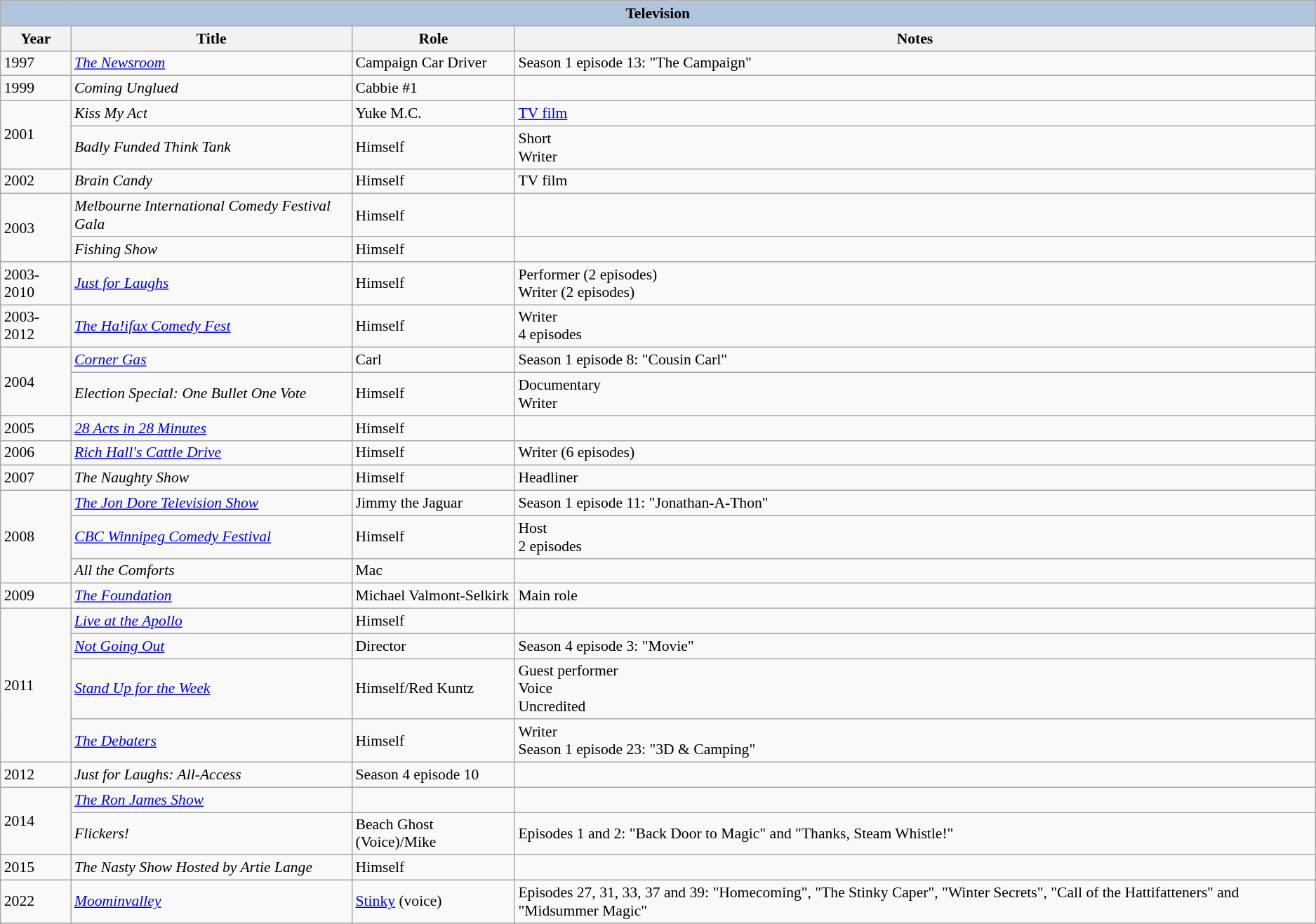<table class="wikitable sortable" style="font-size:90%;">
<tr>
<th colspan=4 style="background:#B0C4DE;">Television</th>
</tr>
<tr align="center">
<th>Year</th>
<th>Title</th>
<th>Role</th>
<th class="unsortable">Notes</th>
</tr>
<tr>
<td>1997</td>
<td data-sort-value="Newsroom, The"><em><a href='#'>The Newsroom</a></em></td>
<td>Campaign Car Driver</td>
<td>Season 1 episode 13: "The Campaign"</td>
</tr>
<tr>
<td>1999</td>
<td><em>Coming Unglued</em></td>
<td>Cabbie #1</td>
<td></td>
</tr>
<tr>
<td rowspan=2>2001</td>
<td><em>Kiss My Act</em></td>
<td>Yuke M.C.</td>
<td><a href='#'>TV film</a></td>
</tr>
<tr>
<td><em>Badly Funded Think Tank</em></td>
<td>Himself</td>
<td>Short<br> Writer</td>
</tr>
<tr>
<td>2002</td>
<td><em>Brain Candy</em></td>
<td>Himself</td>
<td>TV film</td>
</tr>
<tr>
<td rowspan=2>2003</td>
<td><em>Melbourne International Comedy Festival Gala</em></td>
<td>Himself</td>
<td></td>
</tr>
<tr>
<td><em>Fishing Show</em></td>
<td>Himself</td>
<td></td>
</tr>
<tr>
<td>2003-2010</td>
<td><em><a href='#'>Just for Laughs</a></em></td>
<td>Himself</td>
<td>Performer (2 episodes)<br> Writer (2 episodes)</td>
</tr>
<tr>
<td>2003-2012</td>
<td data-sort-value="Halifax Comedy Fest, The"><em><a href='#'>The Ha!ifax Comedy Fest</a></em></td>
<td>Himself</td>
<td>Writer<br> 4 episodes</td>
</tr>
<tr>
<td rowspan=2>2004</td>
<td><em><a href='#'>Corner Gas</a></em></td>
<td>Carl</td>
<td>Season 1 episode 8: "Cousin Carl"</td>
</tr>
<tr>
<td><em>Election Special: One Bullet One Vote</em></td>
<td>Himself</td>
<td>Documentary<br> Writer</td>
</tr>
<tr>
<td>2005</td>
<td><em><a href='#'>28 Acts in 28 Minutes</a></em></td>
<td>Himself</td>
<td></td>
</tr>
<tr>
<td>2006</td>
<td><em><a href='#'>Rich Hall's Cattle Drive</a></em></td>
<td>Himself</td>
<td>Writer (6 episodes)</td>
</tr>
<tr>
<td>2007</td>
<td data-sort-value="Naughty Show, The"><em>The Naughty Show</em></td>
<td>Himself</td>
<td>Headliner</td>
</tr>
<tr>
<td rowspan=3>2008</td>
<td data-sort-value="Jon Dore Television Show, The"><em><a href='#'>The Jon Dore Television Show</a></em></td>
<td>Jimmy the Jaguar</td>
<td>Season 1 episode 11: "Jonathan-A-Thon"</td>
</tr>
<tr>
<td><em><a href='#'>CBC Winnipeg Comedy Festival</a></em></td>
<td>Himself</td>
<td>Host<br> 2 episodes</td>
</tr>
<tr>
<td><em>All the Comforts</em></td>
<td>Mac</td>
<td></td>
</tr>
<tr>
<td>2009</td>
<td data-sort-value="Foundation, The"><em><a href='#'>The Foundation</a></em></td>
<td>Michael Valmont-Selkirk</td>
<td>Main role</td>
</tr>
<tr>
<td rowspan=4>2011</td>
<td><em><a href='#'>Live at the Apollo</a></em></td>
<td>Himself</td>
<td></td>
</tr>
<tr>
<td><em><a href='#'>Not Going Out</a></em></td>
<td>Director</td>
<td>Season 4 episode 3: "Movie"</td>
</tr>
<tr>
<td><em><a href='#'>Stand Up for the Week</a></em></td>
<td>Himself/Red Kuntz</td>
<td>Guest performer<br> Voice<br> Uncredited</td>
</tr>
<tr>
<td data-sort-value="Debaters, The"><em><a href='#'>The Debaters</a></em></td>
<td>Himself</td>
<td>Writer<br> Season 1 episode 23: "3D & Camping"</td>
</tr>
<tr>
<td>2012</td>
<td><em>Just for Laughs: All-Access</em></td>
<td>Season 4 episode 10</td>
</tr>
<tr>
<td rowspan=2>2014</td>
<td data-sort-value="Ron James Show, The"><em><a href='#'>The Ron James Show</a></em></td>
<td></td>
<td></td>
</tr>
<tr>
<td><em>Flickers!</em></td>
<td>Beach Ghost (Voice)/Mike</td>
<td>Episodes 1 and 2: "Back Door to Magic" and "Thanks, Steam Whistle!"</td>
</tr>
<tr>
<td>2015</td>
<td data-sort-value="Nasty Show Hosted by Artie Lange, The"><em>The Nasty Show Hosted by Artie Lange</em></td>
<td>Himself</td>
<td></td>
</tr>
<tr>
<td>2022</td>
<td><em><a href='#'>Moominvalley</a></em></td>
<td><a href='#'>Stinky</a> (voice)</td>
<td>Episodes 27, 31, 33, 37 and 39: "Homecoming", "The Stinky Caper", "Winter Secrets", "Call of the Hattifatteners" and "Midsummer Magic"</td>
</tr>
<tr>
</tr>
</table>
